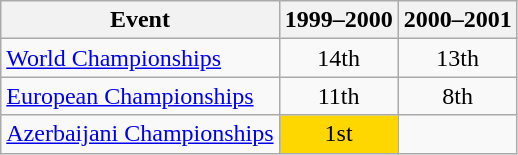<table class="wikitable" style="text-align:center">
<tr>
<th>Event</th>
<th>1999–2000</th>
<th>2000–2001</th>
</tr>
<tr>
<td align=left><a href='#'>World Championships</a></td>
<td>14th</td>
<td>13th</td>
</tr>
<tr>
<td align=left><a href='#'>European Championships</a></td>
<td>11th</td>
<td>8th</td>
</tr>
<tr>
<td align=left><a href='#'>Azerbaijani Championships</a></td>
<td bgcolor=gold>1st</td>
<td></td>
</tr>
</table>
